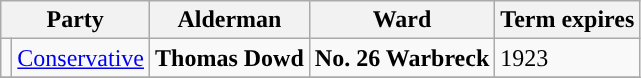<table class="wikitable">
<tr>
<th colspan="2">Party</th>
<th>Alderman</th>
<th>Ward</th>
<th>Term expires</th>
</tr>
<tr>
<td style="background-color:"></td>
<td><a href='#'>Conservative</a></td>
<td><strong>Thomas Dowd</strong></td>
<td><strong>No. 26 Warbreck</strong></td>
<td>1923</td>
</tr>
<tr>
</tr>
</table>
